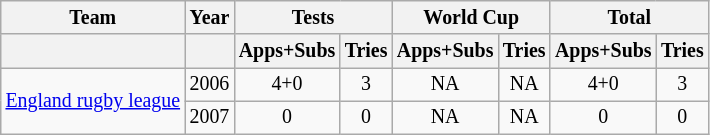<table class="wikitable" border="1" style="font-size:83%; text-align: center;">
<tr>
<th><strong>Team</strong></th>
<th><strong>Year</strong></th>
<th colspan="2"><strong>Tests</strong></th>
<th colspan="2"><strong>World Cup</strong></th>
<th colspan="2"><strong>Total</strong></th>
</tr>
<tr>
<th></th>
<th></th>
<th><strong>Apps+Subs</strong></th>
<th><strong>Tries</strong></th>
<th><strong>Apps+Subs</strong></th>
<th><strong>Tries</strong></th>
<th><strong>Apps+Subs</strong></th>
<th><strong>Tries</strong></th>
</tr>
<tr>
<td rowspan="2"><a href='#'>England rugby league</a></td>
<td>2006</td>
<td>4+0</td>
<td>3</td>
<td>NA</td>
<td>NA</td>
<td>4+0</td>
<td>3</td>
</tr>
<tr>
<td rowspan="1" valign="top">2007</td>
<td>0</td>
<td>0</td>
<td>NA</td>
<td>NA</td>
<td>0</td>
<td>0</td>
</tr>
</table>
